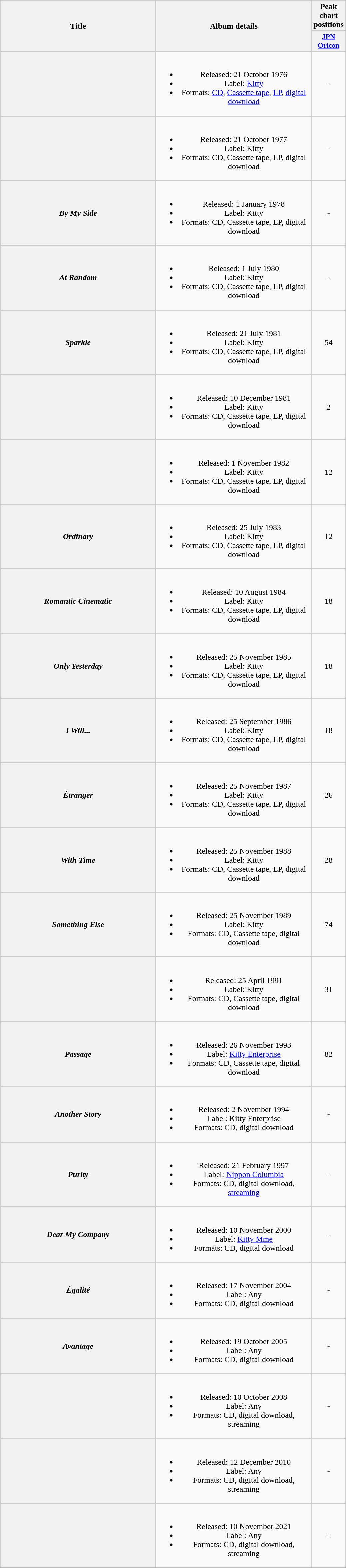<table class="wikitable plainrowheaders" style="text-align:center;">
<tr>
<th scope="col" rowspan="2" style="width:19em;">Title</th>
<th scope="col" rowspan="2" style="width:19em;">Album details</th>
<th scope="col">Peak chart positions</th>
</tr>
<tr>
<th scope="col" style="width:2.9em;font-size:90%;"><a href='#'>JPN<br>Oricon</a><br></th>
</tr>
<tr>
<th scope="row"></th>
<td><br><ul><li>Released: 21 October 1976</li><li>Label: <a href='#'>Kitty</a></li><li>Formats: <a href='#'>CD</a>, <a href='#'>Cassette tape</a>, <a href='#'>LP</a>, <a href='#'>digital download</a></li></ul></td>
<td>-</td>
</tr>
<tr>
<th scope="row"></th>
<td><br><ul><li>Released: 21 October 1977</li><li>Label: Kitty</li><li>Formats: CD, Cassette tape, LP, digital download</li></ul></td>
<td>-</td>
</tr>
<tr>
<th scope="row"><em>By My Side</em></th>
<td><br><ul><li>Released: 1 January 1978</li><li>Label: Kitty</li><li>Formats: CD, Cassette tape, LP, digital download</li></ul></td>
<td>-</td>
</tr>
<tr>
<th scope="row"><em>At Random</em></th>
<td><br><ul><li>Released: 1 July 1980</li><li>Label: Kitty</li><li>Formats: CD, Cassette tape, LP, digital download</li></ul></td>
<td>-</td>
</tr>
<tr>
<th scope="row"><em>Sparkle</em></th>
<td><br><ul><li>Released: 21 July 1981</li><li>Label: Kitty</li><li>Formats: CD, Cassette tape, LP, digital download</li></ul></td>
<td>54</td>
</tr>
<tr>
<th scope="row"></th>
<td><br><ul><li>Released: 10 December 1981</li><li>Label: Kitty</li><li>Formats: CD, Cassette tape, LP, digital download</li></ul></td>
<td>2</td>
</tr>
<tr>
<th scope="row"></th>
<td><br><ul><li>Released: 1 November 1982</li><li>Label: Kitty</li><li>Formats: CD, Cassette tape, LP, digital download</li></ul></td>
<td>12</td>
</tr>
<tr>
<th scope="row"><em>Ordinary</em></th>
<td><br><ul><li>Released: 25 July 1983</li><li>Label: Kitty</li><li>Formats: CD, Cassette tape, LP, digital download</li></ul></td>
<td>12</td>
</tr>
<tr>
<th scope="row"><em>Romantic Cinematic</em></th>
<td><br><ul><li>Released: 10 August 1984</li><li>Label: Kitty</li><li>Formats: CD, Cassette tape, LP, digital download</li></ul></td>
<td>18</td>
</tr>
<tr>
<th scope="row"><em>Only Yesterday</em></th>
<td><br><ul><li>Released: 25 November 1985</li><li>Label: Kitty</li><li>Formats: CD, Cassette tape, LP, digital download</li></ul></td>
<td>18</td>
</tr>
<tr>
<th scope="row"><em>I Will...</em></th>
<td><br><ul><li>Released: 25 September 1986</li><li>Label: Kitty</li><li>Formats: CD, Cassette tape, LP, digital download</li></ul></td>
<td>18</td>
</tr>
<tr>
<th scope="row"><em>Étranger</em></th>
<td><br><ul><li>Released: 25 November 1987</li><li>Label: Kitty</li><li>Formats: CD, Cassette tape, LP, digital download</li></ul></td>
<td>26</td>
</tr>
<tr>
<th scope="row"><em>With Time</em></th>
<td><br><ul><li>Released: 25 November 1988</li><li>Label: Kitty</li><li>Formats: CD, Cassette tape, LP, digital download</li></ul></td>
<td>28</td>
</tr>
<tr>
<th scope="row"><em>Something Else</em></th>
<td><br><ul><li>Released: 25 November 1989</li><li>Label: Kitty</li><li>Formats: CD, Cassette tape, digital download</li></ul></td>
<td>74</td>
</tr>
<tr>
<th scope="row"></th>
<td><br><ul><li>Released: 25 April 1991</li><li>Label: Kitty</li><li>Formats: CD, Cassette tape, digital download</li></ul></td>
<td>31</td>
</tr>
<tr>
<th scope="row"><em>Passage</em></th>
<td><br><ul><li>Released: 26 November 1993</li><li>Label: <a href='#'>Kitty Enterprise</a></li><li>Formats: CD, Cassette tape, digital download</li></ul></td>
<td>82</td>
</tr>
<tr>
<th scope="row"><em>Another Story</em></th>
<td><br><ul><li>Released: 2 November 1994</li><li>Label: Kitty Enterprise</li><li>Formats: CD, digital download</li></ul></td>
<td>-</td>
</tr>
<tr>
<th scope="row"><em>Purity</em></th>
<td><br><ul><li>Released: 21 February 1997</li><li>Label: <a href='#'>Nippon Columbia</a></li><li>Formats: CD, digital download, <a href='#'>streaming</a></li></ul></td>
<td>-</td>
</tr>
<tr>
<th scope="row"><em>Dear My Company</em></th>
<td><br><ul><li>Released: 10 November 2000</li><li>Label: <a href='#'>Kitty Mme</a></li><li>Formats: CD, digital download</li></ul></td>
<td>-</td>
</tr>
<tr>
<th scope="row"><em>Égalité</em></th>
<td><br><ul><li>Released: 17 November 2004</li><li>Label: Any</li><li>Formats: CD, digital download</li></ul></td>
<td>-</td>
</tr>
<tr>
<th scope="row"><em>Avantage</em></th>
<td><br><ul><li>Released: 19 October 2005</li><li>Label: Any</li><li>Formats: CD, digital download</li></ul></td>
<td>-</td>
</tr>
<tr>
<th scope="row"></th>
<td><br><ul><li>Released: 10 October 2008</li><li>Label: Any</li><li>Formats: CD, digital download, streaming</li></ul></td>
<td>-</td>
</tr>
<tr>
<th scope="row"></th>
<td><br><ul><li>Released: 12 December 2010</li><li>Label: Any</li><li>Formats: CD, digital download, streaming</li></ul></td>
<td>-</td>
</tr>
<tr>
<th scope="row"></th>
<td><br><ul><li>Released: 10 November 2021</li><li>Label: Any</li><li>Formats: CD, digital download, streaming</li></ul></td>
<td>-</td>
</tr>
<tr>
</tr>
</table>
